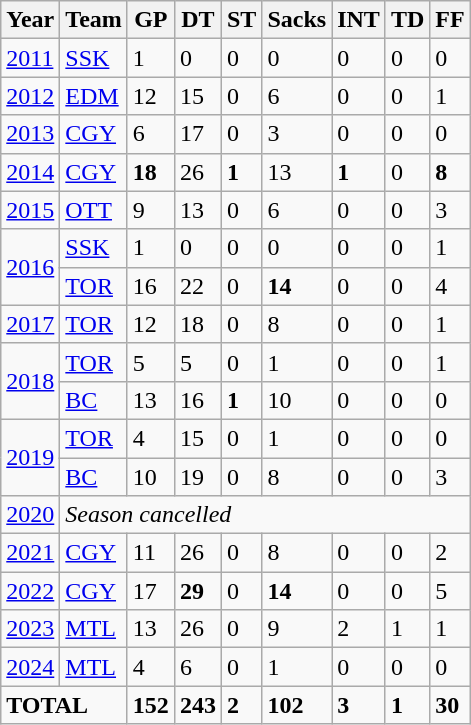<table class="wikitable">
<tr>
<th>Year</th>
<th>Team</th>
<th>GP</th>
<th>DT</th>
<th>ST</th>
<th>Sacks</th>
<th>INT</th>
<th>TD</th>
<th>FF</th>
</tr>
<tr>
<td><a href='#'>2011</a></td>
<td><a href='#'>SSK</a></td>
<td>1</td>
<td>0</td>
<td>0</td>
<td>0</td>
<td>0</td>
<td>0</td>
<td>0</td>
</tr>
<tr>
<td><a href='#'>2012</a></td>
<td><a href='#'>EDM</a></td>
<td>12</td>
<td>15</td>
<td>0</td>
<td>6</td>
<td>0</td>
<td>0</td>
<td>1</td>
</tr>
<tr>
<td><a href='#'>2013</a></td>
<td><a href='#'>CGY</a></td>
<td>6</td>
<td>17</td>
<td>0</td>
<td>3</td>
<td>0</td>
<td>0</td>
<td>0</td>
</tr>
<tr>
<td><a href='#'>2014</a></td>
<td><a href='#'>CGY</a></td>
<td><strong>18</strong></td>
<td>26</td>
<td><strong>1</strong></td>
<td>13</td>
<td><strong>1</strong></td>
<td>0</td>
<td><strong>8</strong></td>
</tr>
<tr>
<td><a href='#'>2015</a></td>
<td><a href='#'>OTT</a></td>
<td>9</td>
<td>13</td>
<td>0</td>
<td>6</td>
<td>0</td>
<td>0</td>
<td>3</td>
</tr>
<tr>
<td rowspan="2"><a href='#'>2016</a></td>
<td><a href='#'>SSK</a></td>
<td>1</td>
<td>0</td>
<td>0</td>
<td>0</td>
<td>0</td>
<td>0</td>
<td>1</td>
</tr>
<tr>
<td><a href='#'>TOR</a></td>
<td>16</td>
<td>22</td>
<td>0</td>
<td><strong>14</strong></td>
<td>0</td>
<td>0</td>
<td>4</td>
</tr>
<tr>
<td><a href='#'>2017</a></td>
<td><a href='#'>TOR</a></td>
<td>12</td>
<td>18</td>
<td>0</td>
<td>8</td>
<td>0</td>
<td>0</td>
<td>1</td>
</tr>
<tr>
<td rowspan="2"><a href='#'>2018</a></td>
<td><a href='#'>TOR</a></td>
<td>5</td>
<td>5</td>
<td>0</td>
<td>1</td>
<td>0</td>
<td>0</td>
<td>1</td>
</tr>
<tr>
<td><a href='#'>BC</a></td>
<td>13</td>
<td>16</td>
<td><strong>1</strong></td>
<td>10</td>
<td>0</td>
<td>0</td>
<td>0</td>
</tr>
<tr>
<td rowspan="2"><a href='#'>2019</a></td>
<td><a href='#'>TOR</a></td>
<td>4</td>
<td>15</td>
<td>0</td>
<td>1</td>
<td>0</td>
<td>0</td>
<td>0</td>
</tr>
<tr>
<td><a href='#'>BC</a></td>
<td>10</td>
<td>19</td>
<td>0</td>
<td>8</td>
<td>0</td>
<td>0</td>
<td>3</td>
</tr>
<tr>
<td><a href='#'>2020</a></td>
<td colspan="8"><em>Season cancelled</em></td>
</tr>
<tr>
<td><a href='#'>2021</a></td>
<td><a href='#'>CGY</a></td>
<td>11</td>
<td>26</td>
<td>0</td>
<td>8</td>
<td>0</td>
<td>0</td>
<td>2</td>
</tr>
<tr>
<td><a href='#'>2022</a></td>
<td><a href='#'>CGY</a></td>
<td>17</td>
<td><strong>29</strong></td>
<td>0</td>
<td><strong>14</strong></td>
<td>0</td>
<td>0</td>
<td>5</td>
</tr>
<tr>
<td><a href='#'>2023</a></td>
<td><a href='#'>MTL</a></td>
<td>13</td>
<td>26</td>
<td>0</td>
<td>9</td>
<td>2</td>
<td>1</td>
<td>1</td>
</tr>
<tr>
<td><a href='#'>2024</a></td>
<td><a href='#'>MTL</a></td>
<td>4</td>
<td>6</td>
<td>0</td>
<td>1</td>
<td>0</td>
<td>0</td>
<td>0</td>
</tr>
<tr>
<td colspan="2"><strong>TOTAL</strong></td>
<td><strong>152</strong></td>
<td><strong>243</strong></td>
<td><strong>2</strong></td>
<td><strong>102</strong></td>
<td><strong>3</strong></td>
<td><strong>1</strong></td>
<td><strong>30</strong></td>
</tr>
</table>
